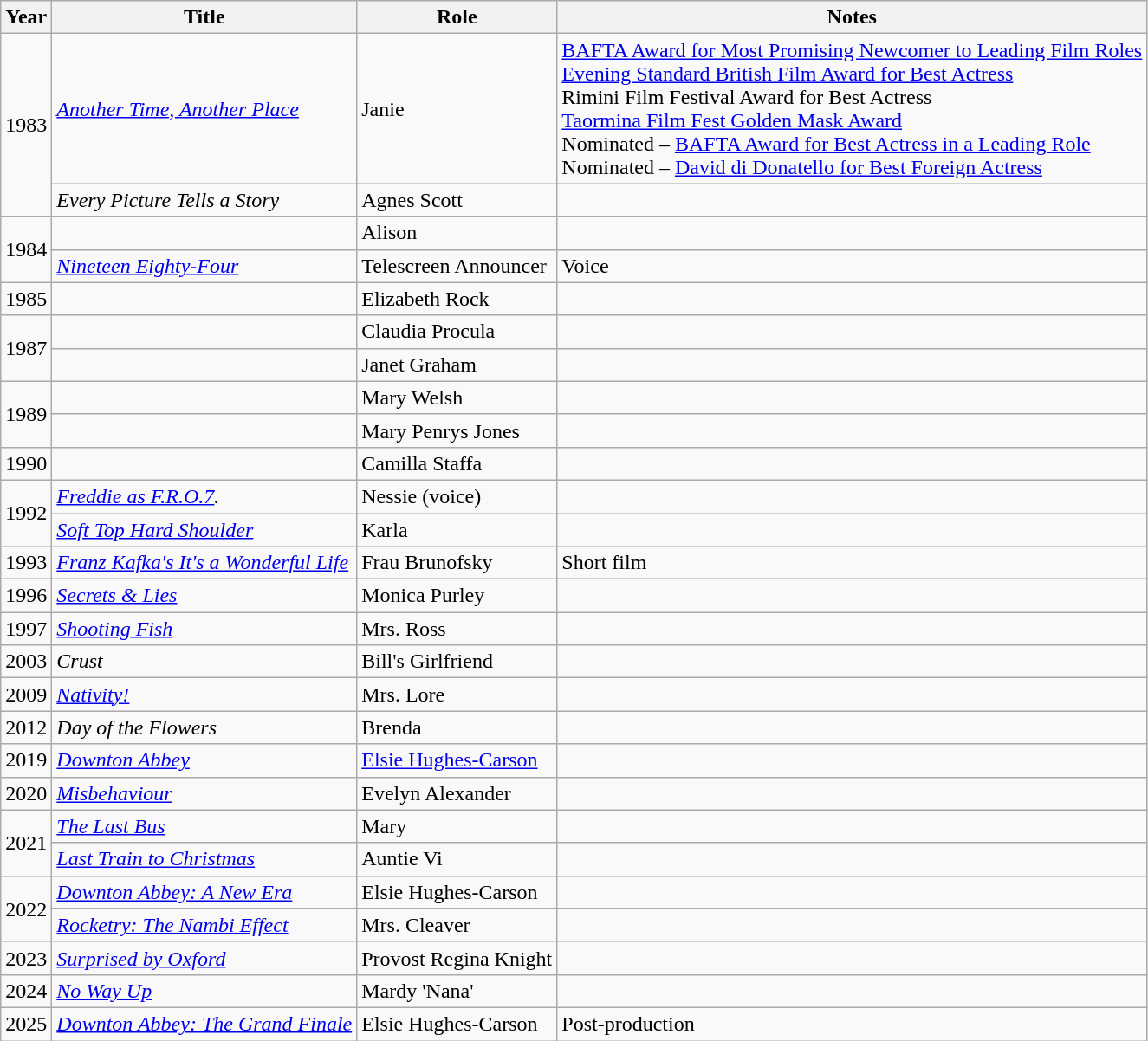<table class="wikitable sortable">
<tr>
<th>Year</th>
<th>Title</th>
<th>Role</th>
<th>Notes</th>
</tr>
<tr>
<td rowspan="2">1983</td>
<td><em><a href='#'>Another Time, Another Place</a></em></td>
<td>Janie</td>
<td><a href='#'>BAFTA Award for Most Promising Newcomer to Leading Film Roles</a><br><a href='#'>Evening Standard British Film Award for Best Actress</a><br>Rimini Film Festival Award for Best Actress<br><a href='#'>Taormina Film Fest Golden Mask Award</a><br>Nominated – <a href='#'>BAFTA Award for Best Actress in a Leading Role</a><br>Nominated – <a href='#'>David di Donatello for Best Foreign Actress</a></td>
</tr>
<tr>
<td><em>Every Picture Tells a Story</em></td>
<td>Agnes Scott</td>
<td></td>
</tr>
<tr>
<td rowspan="2">1984</td>
<td><em></em></td>
<td>Alison</td>
<td></td>
</tr>
<tr>
<td><em><a href='#'>Nineteen Eighty-Four</a></em></td>
<td>Telescreen Announcer</td>
<td>Voice</td>
</tr>
<tr>
<td>1985</td>
<td><em></em></td>
<td>Elizabeth Rock</td>
<td></td>
</tr>
<tr>
<td rowspan="2">1987</td>
<td><em></em></td>
<td>Claudia Procula</td>
<td></td>
</tr>
<tr>
<td><em></em></td>
<td>Janet Graham</td>
<td></td>
</tr>
<tr>
<td rowspan="2">1989</td>
<td><em></em></td>
<td>Mary Welsh</td>
<td></td>
</tr>
<tr>
<td><em></em></td>
<td>Mary Penrys Jones</td>
<td></td>
</tr>
<tr>
<td>1990</td>
<td><em></em></td>
<td>Camilla Staffa</td>
<td></td>
</tr>
<tr>
<td rowspan="2">1992</td>
<td><em><a href='#'>Freddie as F.R.O.7</a>.</em></td>
<td>Nessie (voice)</td>
<td></td>
</tr>
<tr>
<td><em><a href='#'>Soft Top Hard Shoulder</a></em></td>
<td>Karla</td>
<td></td>
</tr>
<tr>
<td>1993</td>
<td><em><a href='#'>Franz Kafka's It's a Wonderful Life</a></em></td>
<td>Frau Brunofsky</td>
<td>Short film</td>
</tr>
<tr>
<td>1996</td>
<td><em><a href='#'>Secrets & Lies</a></em></td>
<td>Monica Purley</td>
<td></td>
</tr>
<tr>
<td>1997</td>
<td><em><a href='#'>Shooting Fish</a></em></td>
<td>Mrs. Ross</td>
<td></td>
</tr>
<tr>
<td>2003</td>
<td><em>Crust</em></td>
<td>Bill's Girlfriend</td>
<td></td>
</tr>
<tr>
<td>2009</td>
<td><em><a href='#'>Nativity!</a></em></td>
<td>Mrs. Lore</td>
<td></td>
</tr>
<tr>
<td>2012</td>
<td><em>Day of the Flowers</em></td>
<td>Brenda</td>
<td></td>
</tr>
<tr>
<td>2019</td>
<td><em><a href='#'>Downton Abbey</a></em></td>
<td><a href='#'>Elsie Hughes-Carson</a></td>
<td></td>
</tr>
<tr>
<td>2020</td>
<td><em><a href='#'>Misbehaviour</a></em></td>
<td>Evelyn Alexander</td>
<td></td>
</tr>
<tr>
<td rowspan="2">2021</td>
<td><em><a href='#'>The Last Bus</a></em></td>
<td>Mary</td>
<td></td>
</tr>
<tr>
<td><em><a href='#'>Last Train to Christmas</a></em></td>
<td>Auntie Vi</td>
<td></td>
</tr>
<tr>
<td rowspan="2">2022</td>
<td><em><a href='#'>Downton Abbey: A New Era</a></em></td>
<td>Elsie Hughes-Carson</td>
<td></td>
</tr>
<tr>
<td><em><a href='#'>Rocketry: The Nambi Effect</a></em></td>
<td>Mrs. Cleaver</td>
<td></td>
</tr>
<tr>
<td>2023</td>
<td><em><a href='#'>Surprised by Oxford</a></em></td>
<td>Provost Regina Knight</td>
</tr>
<tr>
<td>2024</td>
<td><em><a href='#'>No Way Up</a></em></td>
<td>Mardy 'Nana'</td>
<td></td>
</tr>
<tr>
<td>2025</td>
<td><em><a href='#'>Downton Abbey: The Grand Finale</a></em></td>
<td>Elsie Hughes-Carson</td>
<td>Post-production</td>
</tr>
</table>
